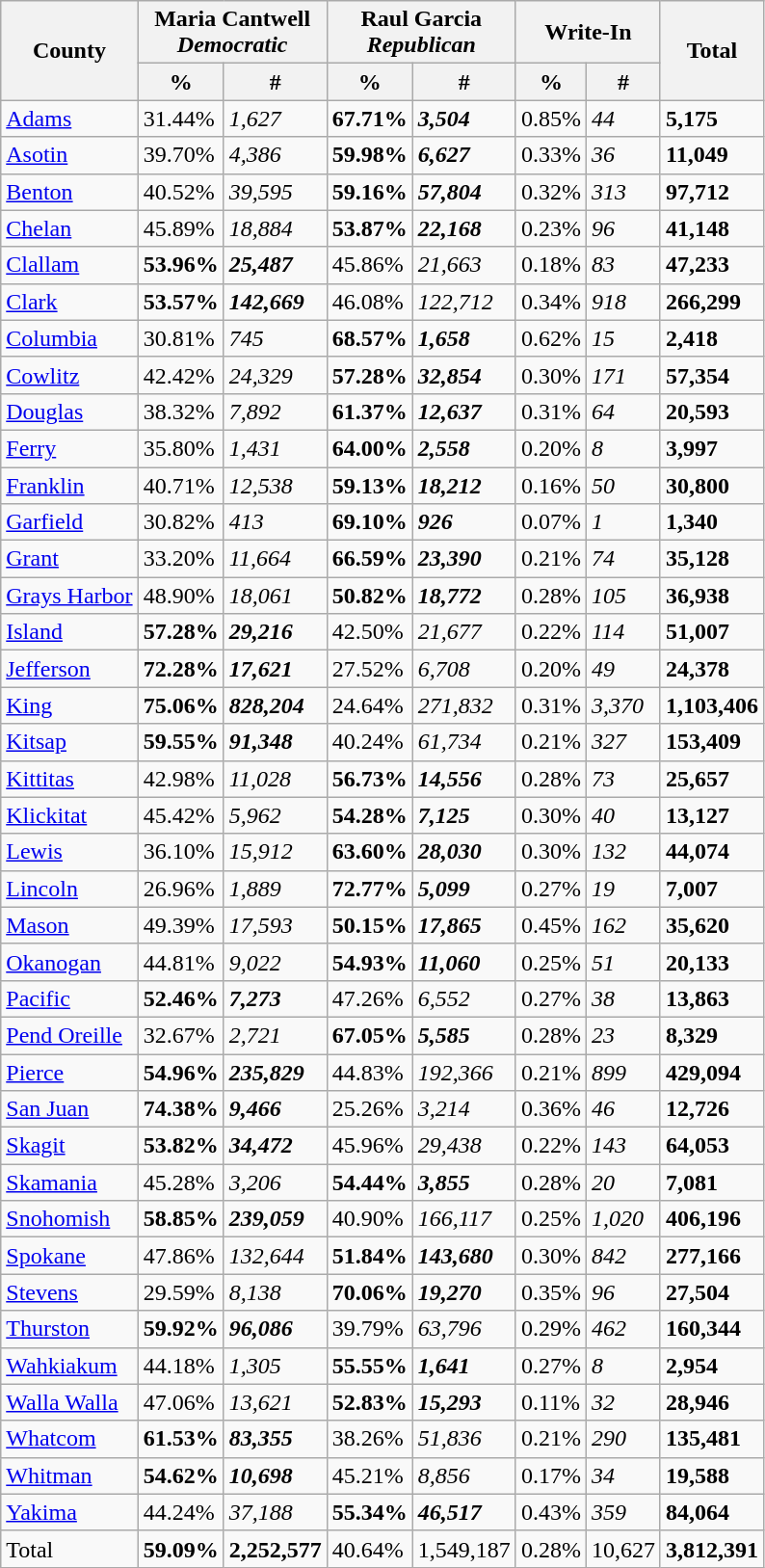<table class="wikitable sortable">
<tr>
<th rowspan="2">County</th>
<th colspan="2">Maria Cantwell<br><em>Democratic</em></th>
<th colspan="2">Raul Garcia<br><em>Republican</em></th>
<th colspan="2">Write-In</th>
<th rowspan="2">Total</th>
</tr>
<tr>
<th>%</th>
<th>#</th>
<th>%</th>
<th>#</th>
<th>%</th>
<th>#</th>
</tr>
<tr>
<td><a href='#'>Adams</a></td>
<td>31.44%</td>
<td><em>1,627</em></td>
<td><strong>67.71%</strong></td>
<td><strong><em>3,504</em></strong></td>
<td>0.85%</td>
<td><em>44</em></td>
<td><strong>5,175</strong></td>
</tr>
<tr>
<td><a href='#'>Asotin</a></td>
<td>39.70%</td>
<td><em>4,386</em></td>
<td><strong>59.98%</strong></td>
<td><strong><em>6,627</em></strong></td>
<td>0.33%</td>
<td><em>36</em></td>
<td><strong>11,049</strong></td>
</tr>
<tr>
<td><a href='#'>Benton</a></td>
<td>40.52%</td>
<td><em>39,595</em></td>
<td><strong>59.16%</strong></td>
<td><strong><em>57,804</em></strong></td>
<td>0.32%</td>
<td><em>313</em></td>
<td><strong>97,712</strong></td>
</tr>
<tr>
<td><a href='#'>Chelan</a></td>
<td>45.89%</td>
<td><em>18,884</em></td>
<td><strong>53.87%</strong></td>
<td><strong><em>22,168</em></strong></td>
<td>0.23%</td>
<td><em>96</em></td>
<td><strong>41,148</strong></td>
</tr>
<tr>
<td><a href='#'>Clallam</a></td>
<td><strong>53.96%</strong></td>
<td><strong><em>25,487</em></strong></td>
<td>45.86%</td>
<td><em>21,663</em></td>
<td>0.18%</td>
<td><em>83</em></td>
<td><strong>47,233</strong></td>
</tr>
<tr>
<td><a href='#'>Clark</a></td>
<td><strong>53.57%</strong></td>
<td><strong><em>142,669</em></strong></td>
<td>46.08%</td>
<td><em>122,712</em></td>
<td>0.34%</td>
<td><em>918</em></td>
<td><strong>266,299</strong></td>
</tr>
<tr>
<td><a href='#'>Columbia</a></td>
<td>30.81%</td>
<td><em>745</em></td>
<td><strong>68.57%</strong></td>
<td><strong><em>1,658</em></strong></td>
<td>0.62%</td>
<td><em>15</em></td>
<td><strong>2,418</strong></td>
</tr>
<tr>
<td><a href='#'>Cowlitz</a></td>
<td>42.42%</td>
<td><em>24,329</em></td>
<td><strong>57.28%</strong></td>
<td><strong><em>32,854</em></strong></td>
<td>0.30%</td>
<td><em>171</em></td>
<td><strong>57,354</strong></td>
</tr>
<tr>
<td><a href='#'>Douglas</a></td>
<td>38.32%</td>
<td><em>7,892</em></td>
<td><strong>61.37%</strong></td>
<td><strong><em>12,637</em></strong></td>
<td>0.31%</td>
<td><em>64</em></td>
<td><strong>20,593</strong></td>
</tr>
<tr>
<td><a href='#'>Ferry</a></td>
<td>35.80%</td>
<td><em>1,431</em></td>
<td><strong>64.00%</strong></td>
<td><strong><em>2,558</em></strong></td>
<td>0.20%</td>
<td><em>8</em></td>
<td><strong>3,997</strong></td>
</tr>
<tr>
<td><a href='#'>Franklin</a></td>
<td>40.71%</td>
<td><em>12,538</em></td>
<td><strong>59.13%</strong></td>
<td><strong><em>18,212</em></strong></td>
<td>0.16%</td>
<td><em>50</em></td>
<td><strong>30,800</strong></td>
</tr>
<tr>
<td><a href='#'>Garfield</a></td>
<td>30.82%</td>
<td><em>413</em></td>
<td><strong>69.10%</strong></td>
<td><strong><em>926</em></strong></td>
<td>0.07%</td>
<td><em>1</em></td>
<td><strong>1,340</strong></td>
</tr>
<tr>
<td><a href='#'>Grant</a></td>
<td>33.20%</td>
<td><em>11,664</em></td>
<td><strong>66.59%</strong></td>
<td><strong><em>23,390</em></strong></td>
<td>0.21%</td>
<td><em>74</em></td>
<td><strong>35,128</strong></td>
</tr>
<tr>
<td><a href='#'>Grays Harbor</a></td>
<td>48.90%</td>
<td><em>18,061</em></td>
<td><strong>50.82%</strong></td>
<td><strong><em>18,772</em></strong></td>
<td>0.28%</td>
<td><em>105</em></td>
<td><strong>36,938</strong></td>
</tr>
<tr>
<td><a href='#'>Island</a></td>
<td><strong>57.28%</strong></td>
<td><strong><em>29,216</em></strong></td>
<td>42.50%</td>
<td><em>21,677</em></td>
<td>0.22%</td>
<td><em>114</em></td>
<td><strong>51,007</strong></td>
</tr>
<tr>
<td><a href='#'>Jefferson</a></td>
<td><strong>72.28%</strong></td>
<td><strong><em>17,621</em></strong></td>
<td>27.52%</td>
<td><em>6,708</em></td>
<td>0.20%</td>
<td><em>49</em></td>
<td><strong>24,378</strong></td>
</tr>
<tr>
<td><a href='#'>King</a></td>
<td><strong>75.06%</strong></td>
<td><strong><em>828,204</em></strong></td>
<td>24.64%</td>
<td><em>271,832</em></td>
<td>0.31%</td>
<td><em>3,370</em></td>
<td><strong>1,103,406</strong></td>
</tr>
<tr>
<td><a href='#'>Kitsap</a></td>
<td><strong>59.55%</strong></td>
<td><strong><em>91,348</em></strong></td>
<td>40.24%</td>
<td><em>61,734</em></td>
<td>0.21%</td>
<td><em>327</em></td>
<td><strong>153,409</strong></td>
</tr>
<tr>
<td><a href='#'>Kittitas</a></td>
<td>42.98%</td>
<td><em>11,028</em></td>
<td><strong>56.73%</strong></td>
<td><strong><em>14,556</em></strong></td>
<td>0.28%</td>
<td><em>73</em></td>
<td><strong>25,657</strong></td>
</tr>
<tr>
<td><a href='#'>Klickitat</a></td>
<td>45.42%</td>
<td><em>5,962</em></td>
<td><strong>54.28%</strong></td>
<td><strong><em>7,125</em></strong></td>
<td>0.30%</td>
<td><em>40</em></td>
<td><strong>13,127</strong></td>
</tr>
<tr>
<td><a href='#'>Lewis</a></td>
<td>36.10%</td>
<td><em>15,912</em></td>
<td><strong>63.60%</strong></td>
<td><strong><em>28,030</em></strong></td>
<td>0.30%</td>
<td><em>132</em></td>
<td><strong>44,074</strong></td>
</tr>
<tr>
<td><a href='#'>Lincoln</a></td>
<td>26.96%</td>
<td><em>1,889</em></td>
<td><strong>72.77%</strong></td>
<td><strong><em>5,099</em></strong></td>
<td>0.27%</td>
<td><em>19</em></td>
<td><strong>7,007</strong></td>
</tr>
<tr>
<td><a href='#'>Mason</a></td>
<td>49.39%</td>
<td><em>17,593</em></td>
<td><strong>50.15%</strong></td>
<td><strong><em>17,865</em></strong></td>
<td>0.45%</td>
<td><em>162</em></td>
<td><strong>35,620</strong></td>
</tr>
<tr>
<td><a href='#'>Okanogan</a></td>
<td>44.81%</td>
<td><em>9,022</em></td>
<td><strong>54.93%</strong></td>
<td><strong><em>11,060</em></strong></td>
<td>0.25%</td>
<td><em>51</em></td>
<td><strong>20,133</strong></td>
</tr>
<tr>
<td><a href='#'>Pacific</a></td>
<td><strong>52.46%</strong></td>
<td><strong><em>7,273</em></strong></td>
<td>47.26%</td>
<td><em>6,552</em></td>
<td>0.27%</td>
<td><em>38</em></td>
<td><strong>13,863</strong></td>
</tr>
<tr>
<td><a href='#'>Pend Oreille</a></td>
<td>32.67%</td>
<td><em>2,721</em></td>
<td><strong>67.05%</strong></td>
<td><strong><em>5,585</em></strong></td>
<td>0.28%</td>
<td><em>23</em></td>
<td><strong>8,329</strong></td>
</tr>
<tr>
<td><a href='#'>Pierce</a></td>
<td><strong>54.96%</strong></td>
<td><strong><em>235,829</em></strong></td>
<td>44.83%</td>
<td><em>192,366</em></td>
<td>0.21%</td>
<td><em>899</em></td>
<td><strong>429,094</strong></td>
</tr>
<tr>
<td><a href='#'>San Juan</a></td>
<td><strong>74.38%</strong></td>
<td><strong><em>9,466</em></strong></td>
<td>25.26%</td>
<td><em>3,214</em></td>
<td>0.36%</td>
<td><em>46</em></td>
<td><strong>12,726</strong></td>
</tr>
<tr>
<td><a href='#'>Skagit</a></td>
<td><strong>53.82%</strong></td>
<td><strong><em>34,472</em></strong></td>
<td>45.96%</td>
<td><em>29,438</em></td>
<td>0.22%</td>
<td><em>143</em></td>
<td><strong>64,053</strong></td>
</tr>
<tr>
<td><a href='#'>Skamania</a></td>
<td>45.28%</td>
<td><em>3,206</em></td>
<td><strong>54.44%</strong></td>
<td><strong><em>3,855</em></strong></td>
<td>0.28%</td>
<td><em>20</em></td>
<td><strong>7,081</strong></td>
</tr>
<tr>
<td><a href='#'>Snohomish</a></td>
<td><strong>58.85%</strong></td>
<td><strong><em>239,059</em></strong></td>
<td>40.90%</td>
<td><em>166,117</em></td>
<td>0.25%</td>
<td><em>1,020</em></td>
<td><strong>406,196</strong></td>
</tr>
<tr>
<td><a href='#'>Spokane</a></td>
<td>47.86%</td>
<td><em>132,644</em></td>
<td><strong>51.84%</strong></td>
<td><strong><em>143,680</em></strong></td>
<td>0.30%</td>
<td><em>842</em></td>
<td><strong>277,166</strong></td>
</tr>
<tr>
<td><a href='#'>Stevens</a></td>
<td>29.59%</td>
<td><em>8,138</em></td>
<td><strong>70.06%</strong></td>
<td><strong><em>19,270</em></strong></td>
<td>0.35%</td>
<td><em>96</em></td>
<td><strong>27,504</strong></td>
</tr>
<tr>
<td><a href='#'>Thurston</a></td>
<td><strong>59.92%</strong></td>
<td><strong><em>96,086</em></strong></td>
<td>39.79%</td>
<td><em>63,796</em></td>
<td>0.29%</td>
<td><em>462</em></td>
<td><strong>160,344</strong></td>
</tr>
<tr>
<td><a href='#'>Wahkiakum</a></td>
<td>44.18%</td>
<td><em>1,305</em></td>
<td><strong>55.55%</strong></td>
<td><strong><em>1,641</em></strong></td>
<td>0.27%</td>
<td><em>8</em></td>
<td><strong>2,954</strong></td>
</tr>
<tr>
<td><a href='#'>Walla Walla</a></td>
<td>47.06%</td>
<td><em>13,621</em></td>
<td><strong>52.83%</strong></td>
<td><strong><em>15,293</em></strong></td>
<td>0.11%</td>
<td><em>32</em></td>
<td><strong>28,946</strong></td>
</tr>
<tr>
<td><a href='#'>Whatcom</a></td>
<td><strong>61.53%</strong></td>
<td><strong><em>83,355</em></strong></td>
<td>38.26%</td>
<td><em>51,836</em></td>
<td>0.21%</td>
<td><em>290</em></td>
<td><strong>135,481</strong></td>
</tr>
<tr>
<td><a href='#'>Whitman</a></td>
<td><strong>54.62%</strong></td>
<td><strong><em>10,698</em></strong></td>
<td>45.21%</td>
<td><em>8,856</em></td>
<td>0.17%</td>
<td><em>34</em></td>
<td><strong>19,588</strong></td>
</tr>
<tr>
<td><a href='#'>Yakima</a></td>
<td>44.24%</td>
<td><em>37,188</em></td>
<td><strong>55.34%</strong></td>
<td><strong><em>46,517</em></strong></td>
<td>0.43%</td>
<td><em>359</em></td>
<td><strong>84,064</strong></td>
</tr>
<tr>
<td>Total</td>
<td><strong>59.09%</strong></td>
<td><strong>2,252,577</strong></td>
<td>40.64%</td>
<td>1,549,187</td>
<td>0.28%</td>
<td>10,627</td>
<td><strong>3,812,391</strong></td>
</tr>
</table>
